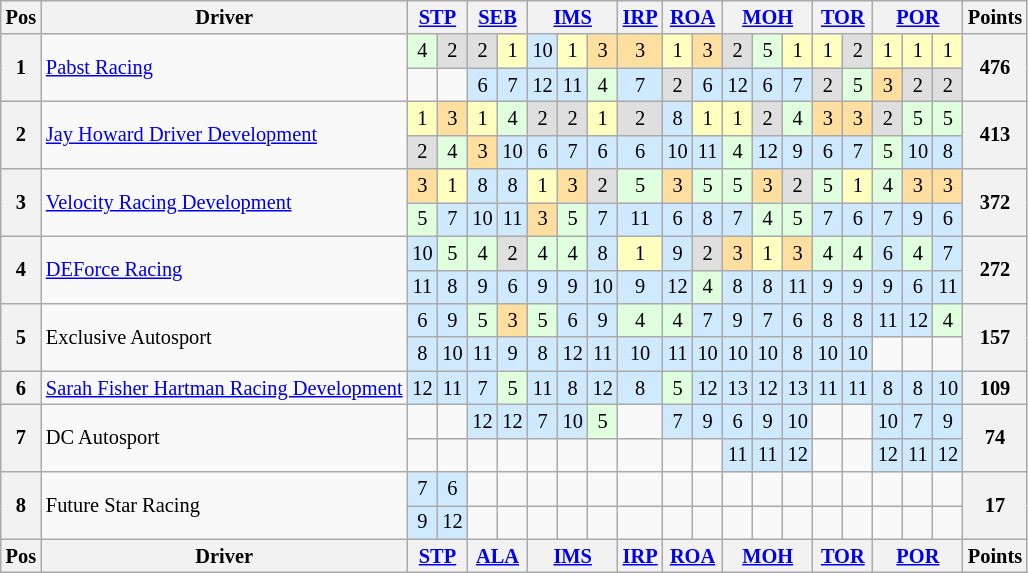<table class="wikitable" style="font-size:85%; text-align:center">
<tr valign="top">
<th valign="middle">Pos</th>
<th valign="middle">Driver</th>
<th colspan="2"><a href='#'>STP</a></th>
<th colspan="2"><a href='#'>SEB</a></th>
<th colspan="3"><a href='#'>IMS</a></th>
<th><a href='#'>IRP</a></th>
<th colspan="2"><a href='#'>ROA</a></th>
<th colspan="3"><a href='#'>MOH</a></th>
<th colspan="2"><a href='#'>TOR</a></th>
<th colspan="3"><a href='#'>POR</a></th>
<th valign="middle">Points</th>
</tr>
<tr>
<th rowspan="2">1</th>
<td rowspan="2" align="left"><a href='#'>Pabst Racing</a></td>
<td style="background:#DFFFDF;">4</td>
<td style="background:#DFDFDF;">2</td>
<td style="background:#DFDFDF;">2</td>
<td style="background:#FFFFBF;">1</td>
<td style="background:#CFEAFF;">10</td>
<td style="background:#FFFFBF;">1</td>
<td style="background:#FFDF9F;">3</td>
<td style="background:#FFDF9F;">3</td>
<td style="background:#FFFFBF;">1</td>
<td style="background:#FFDF9F;">3</td>
<td style="background:#DFDFDF;">2</td>
<td style="background:#DFFFDF;">5</td>
<td style="background:#FFFFBF;">1</td>
<td style="background:#FFFFBF;">1</td>
<td style="background:#DFDFDF;">2</td>
<td style="background:#FFFFBF;">1</td>
<td style="background:#FFFFBF;">1</td>
<td style="background:#FFFFBF;">1</td>
<th rowspan="2">476</th>
</tr>
<tr>
<td></td>
<td></td>
<td style="background:#CFEAFF;">6</td>
<td style="background:#CFEAFF;">7</td>
<td style="background:#CFEAFF;">12</td>
<td style="background:#CFEAFF;">11</td>
<td style="background:#DFFFDF;">4</td>
<td style="background:#CFEAFF;">7</td>
<td style="background:#DFDFDF;">2</td>
<td style="background:#CFEAFF;">6</td>
<td style="background:#CFEAFF;">12</td>
<td style="background:#CFEAFF;">6</td>
<td style="background:#CFEAFF;">7</td>
<td style="background:#DFDFDF;">2</td>
<td style="background:#DFFFDF;">5</td>
<td style="background:#FFDF9F;">3</td>
<td style="background:#DFDFDF;">2</td>
<td style="background:#DFDFDF;">2</td>
</tr>
<tr>
<th rowspan="2">2</th>
<td rowspan="2" align="left"><a href='#'>Jay Howard Driver Development</a></td>
<td style="background:#FFFFBF;">1</td>
<td style="background:#FFDF9F;">3</td>
<td style="background:#FFFFBF;">1</td>
<td style="background:#DFFFDF;">4</td>
<td style="background:#DFDFDF;">2</td>
<td style="background:#DFDFDF;">2</td>
<td style="background:#FFFFBF;">1</td>
<td style="background:#DFDFDF;">2</td>
<td style="background:#CFEAFF;">8</td>
<td style="background:#FFFFBF;">1</td>
<td style="background:#FFFFBF;">1</td>
<td style="background:#DFDFDF;">2</td>
<td style="background:#DFFFDF;">4</td>
<td style="background:#FFDF9F;">3</td>
<td style="background:#FFDF9F;">3</td>
<td style="background:#DFDFDF;">2</td>
<td style="background:#DFFFDF;">5</td>
<td style="background:#DFFFDF;">5</td>
<th rowspan="2">413</th>
</tr>
<tr>
<td style="background:#DFDFDF;">2</td>
<td style="background:#DFFFDF;">4</td>
<td style="background:#FFDF9F;">3</td>
<td style="background:#CFEAFF;">10</td>
<td style="background:#CFEAFF;">6</td>
<td style="background:#CFEAFF;">7</td>
<td style="background:#CFEAFF;">6</td>
<td style="background:#CFEAFF;">6</td>
<td style="background:#CFEAFF;">10</td>
<td style="background:#CFEAFF;">11</td>
<td style="background:#DFFFDF;">4</td>
<td style="background:#CFEAFF;">12</td>
<td style="background:#CFEAFF;">9</td>
<td style="background:#CFEAFF;">6</td>
<td style="background:#CFEAFF;">7</td>
<td style="background:#DFFFDF;">5</td>
<td style="background:#CFEAFF;">10</td>
<td style="background:#CFEAFF;">8</td>
</tr>
<tr>
<th rowspan="2">3</th>
<td rowspan="2" align="left"><a href='#'>Velocity Racing Development</a></td>
<td style="background:#FFDF9F;">3</td>
<td style="background:#FFFFBF;">1</td>
<td style="background:#CFEAFF;">8</td>
<td style="background:#CFEAFF;">8</td>
<td style="background:#FFFFBF;">1</td>
<td style="background:#FFDF9F;">3</td>
<td style="background:#DFDFDF;">2</td>
<td style="background:#DFFFDF;">5</td>
<td style="background:#FFDF9F;">3</td>
<td style="background:#DFFFDF;">5</td>
<td style="background:#DFFFDF;">5</td>
<td style="background:#FFDF9F;">3</td>
<td style="background:#DFDFDF;">2</td>
<td style="background:#DFFFDF;">5</td>
<td style="background:#FFFFBF;">1</td>
<td style="background:#DFFFDF;">4</td>
<td style="background:#FFDF9F;">3</td>
<td style="background:#FFDF9F;">3</td>
<th rowspan="2">372</th>
</tr>
<tr>
<td style="background:#DFFFDF;">5</td>
<td style="background:#CFEAFF;">7</td>
<td style="background:#CFEAFF;">10</td>
<td style="background:#CFEAFF;">11</td>
<td style="background:#FFDF9F;">3</td>
<td style="background:#DFFFDF;">5</td>
<td style="background:#CFEAFF;">7</td>
<td style="background:#CFEAFF;">11</td>
<td style="background:#CFEAFF;">6</td>
<td style="background:#CFEAFF;">8</td>
<td style="background:#CFEAFF;">7</td>
<td style="background:#DFFFDF;">4</td>
<td style="background:#DFFFDF;">5</td>
<td style="background:#CFEAFF;">7</td>
<td style="background:#CFEAFF;">6</td>
<td style="background:#CFEAFF;">7</td>
<td style="background:#CFEAFF;">9</td>
<td style="background:#CFEAFF;">6</td>
</tr>
<tr>
<th rowspan="2">4</th>
<td rowspan="2" align="left"><a href='#'>DEForce Racing</a></td>
<td style="background:#CFEAFF;">10</td>
<td style="background:#DFFFDF;">5</td>
<td style="background:#DFFFDF;">4</td>
<td style="background:#DFDFDF;">2</td>
<td style="background:#DFFFDF;">4</td>
<td style="background:#DFFFDF;">4</td>
<td style="background:#CFEAFF;">8</td>
<td style="background:#FFFFBF;">1</td>
<td style="background:#CFEAFF;">9</td>
<td style="background:#DFDFDF;">2</td>
<td style="background:#FFDF9F;">3</td>
<td style="background:#FFFFBF;">1</td>
<td style="background:#FFDF9F;">3</td>
<td style="background:#DFFFDF;">4</td>
<td style="background:#DFFFDF;">4</td>
<td style="background:#CFEAFF;">6</td>
<td style="background:#DFFFDF;">4</td>
<td style="background:#CFEAFF;">7</td>
<th rowspan="2">272</th>
</tr>
<tr>
<td style="background:#CFEAFF;">11</td>
<td style="background:#CFEAFF;">8</td>
<td style="background:#CFEAFF;">9</td>
<td style="background:#CFEAFF;">6</td>
<td style="background:#CFEAFF;">9</td>
<td style="background:#CFEAFF;">9</td>
<td style="background:#CFEAFF;">10</td>
<td style="background:#CFEAFF;">9</td>
<td style="background:#CFEAFF;">12</td>
<td style="background:#DFFFDF;">4</td>
<td style="background:#CFEAFF;">8</td>
<td style="background:#CFEAFF;">8</td>
<td style="background:#CFEAFF;">11</td>
<td style="background:#CFEAFF;">9</td>
<td style="background:#CFEAFF;">9</td>
<td style="background:#CFEAFF;">9</td>
<td style="background:#CFEAFF;">6</td>
<td style="background:#CFEAFF;">11</td>
</tr>
<tr>
<th rowspan="2">5</th>
<td rowspan="2" align="left">Exclusive Autosport</td>
<td style="background:#CFEAFF;">6</td>
<td style="background:#CFEAFF;">9</td>
<td style="background:#DFFFDF;">5</td>
<td style="background:#FFDF9F;">3</td>
<td style="background:#DFFFDF;">5</td>
<td style="background:#CFEAFF;">6</td>
<td style="background:#CFEAFF;">9</td>
<td style="background:#DFFFDF;">4</td>
<td style="background:#DFFFDF;">4</td>
<td style="background:#CFEAFF;">7</td>
<td style="background:#CFEAFF;">9</td>
<td style="background:#CFEAFF;">7</td>
<td style="background:#CFEAFF;">6</td>
<td style="background:#CFEAFF;">8</td>
<td style="background:#CFEAFF;">8</td>
<td style="background:#CFEAFF;">11</td>
<td style="background:#CFEAFF;">12</td>
<td style="background:#DFFFDF;">4</td>
<th rowspan="2">157</th>
</tr>
<tr>
<td style="background:#CFEAFF;">8</td>
<td style="background:#CFEAFF;">10</td>
<td style="background:#CFEAFF;">11</td>
<td style="background:#CFEAFF;">9</td>
<td style="background:#CFEAFF;">8</td>
<td style="background:#CFEAFF;">12</td>
<td style="background:#CFEAFF;">11</td>
<td style="background:#CFEAFF;">10</td>
<td style="background:#CFEAFF;">11</td>
<td style="background:#CFEAFF;">10</td>
<td style="background:#CFEAFF;">10</td>
<td style="background:#CFEAFF;">10</td>
<td style="background:#CFEAFF;">8</td>
<td style="background:#CFEAFF;">10</td>
<td style="background:#CFEAFF;">10</td>
<td></td>
<td></td>
<td></td>
</tr>
<tr>
<th>6</th>
<td align="left"><a href='#'>Sarah Fisher Hartman Racing Development</a></td>
<td style="background:#CFEAFF;">12</td>
<td style="background:#CFEAFF;">11</td>
<td style="background:#CFEAFF;">7</td>
<td style="background:#DFFFDF;">5</td>
<td style="background:#CFEAFF;">11</td>
<td style="background:#CFEAFF;">8</td>
<td style="background:#CFEAFF;">12</td>
<td style="background:#CFEAFF;">8</td>
<td style="background:#DFFFDF;">5</td>
<td style="background:#CFEAFF;">12</td>
<td style="background:#CFEAFF;">13</td>
<td style="background:#CFEAFF;">12</td>
<td style="background:#CFEAFF;">13</td>
<td style="background:#CFEAFF;">11</td>
<td style="background:#CFEAFF;">11</td>
<td style="background:#CFEAFF;">8</td>
<td style="background:#CFEAFF;">8</td>
<td style="background:#CFEAFF;">10</td>
<th>109</th>
</tr>
<tr>
<th rowspan="2">7</th>
<td rowspan="2" align="left">DC Autosport</td>
<td></td>
<td></td>
<td style="background:#CFEAFF;">12</td>
<td style="background:#CFEAFF;">12</td>
<td style="background:#CFEAFF;">7</td>
<td style="background:#CFEAFF;">10</td>
<td style="background:#DFFFDF;">5</td>
<td></td>
<td style="background:#CFEAFF;">7</td>
<td style="background:#CFEAFF;">9</td>
<td style="background:#CFEAFF;">6</td>
<td style="background:#CFEAFF;">9</td>
<td style="background:#CFEAFF;">10</td>
<td></td>
<td></td>
<td style="background:#CFEAFF;">10</td>
<td style="background:#CFEAFF;">7</td>
<td style="background:#CFEAFF;">9</td>
<th rowspan="2">74</th>
</tr>
<tr>
<td></td>
<td></td>
<td></td>
<td></td>
<td></td>
<td></td>
<td></td>
<td></td>
<td></td>
<td></td>
<td style="background:#CFEAFF;">11</td>
<td style="background:#CFEAFF;">11</td>
<td style="background:#CFEAFF;">12</td>
<td></td>
<td></td>
<td style="background:#CFEAFF;">12</td>
<td style="background:#CFEAFF;">11</td>
<td style="background:#CFEAFF;">12</td>
</tr>
<tr>
<th rowspan="2">8</th>
<td rowspan="2" align="left">Future Star Racing</td>
<td style="background:#CFEAFF;">7</td>
<td style="background:#CFEAFF;">6</td>
<td></td>
<td></td>
<td></td>
<td></td>
<td></td>
<td></td>
<td></td>
<td></td>
<td></td>
<td></td>
<td></td>
<td></td>
<td></td>
<td></td>
<td></td>
<td></td>
<th rowspan="2">17</th>
</tr>
<tr>
<td style="background:#CFEAFF;">9</td>
<td style="background:#CFEAFF;">12</td>
<td></td>
<td></td>
<td></td>
<td></td>
<td></td>
<td></td>
<td></td>
<td></td>
<td></td>
<td></td>
<td></td>
<td></td>
<td></td>
<td></td>
<td></td>
<td></td>
</tr>
<tr>
<th valign="middle">Pos</th>
<th valign="middle">Driver</th>
<th colspan="2"><a href='#'>STP</a></th>
<th colspan="2"><a href='#'>ALA</a></th>
<th colspan="3"><a href='#'>IMS</a></th>
<th><a href='#'>IRP</a></th>
<th colspan="2"><a href='#'>ROA</a></th>
<th colspan="3"><a href='#'>MOH</a></th>
<th colspan="2"><a href='#'>TOR</a></th>
<th colspan="3"><a href='#'>POR</a></th>
<th valign="middle">Points</th>
</tr>
</table>
